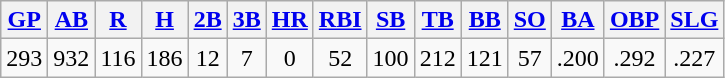<table class="wikitable">
<tr>
<th><a href='#'>GP</a></th>
<th><a href='#'>AB</a></th>
<th><a href='#'>R</a></th>
<th><a href='#'>H</a></th>
<th><a href='#'>2B</a></th>
<th><a href='#'>3B</a></th>
<th><a href='#'>HR</a></th>
<th><a href='#'>RBI</a></th>
<th><a href='#'>SB</a></th>
<th><a href='#'>TB</a></th>
<th><a href='#'>BB</a></th>
<th><a href='#'>SO</a></th>
<th><a href='#'>BA</a></th>
<th><a href='#'>OBP</a></th>
<th><a href='#'>SLG</a></th>
</tr>
<tr align=center>
<td>293</td>
<td>932</td>
<td>116</td>
<td>186</td>
<td>12</td>
<td>7</td>
<td>0</td>
<td>52</td>
<td>100</td>
<td>212</td>
<td>121</td>
<td>57</td>
<td>.200</td>
<td>.292</td>
<td>.227</td>
</tr>
</table>
